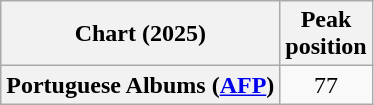<table class="wikitable sortable plainrowheaders" style="text-align:center">
<tr>
<th scope="col">Chart (2025)</th>
<th scope="col">Peak<br>position</th>
</tr>
<tr>
<th scope="row">Portuguese Albums (<a href='#'>AFP</a>)</th>
<td>77</td>
</tr>
</table>
